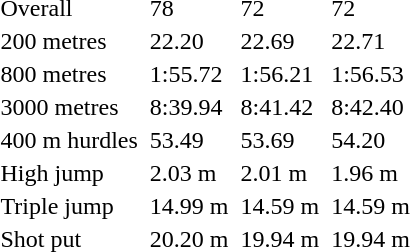<table>
<tr>
<td>Overall</td>
<td></td>
<td>78</td>
<td></td>
<td>72</td>
<td></td>
<td>72</td>
</tr>
<tr>
<td>200 metres</td>
<td></td>
<td>22.20</td>
<td></td>
<td>22.69</td>
<td></td>
<td>22.71</td>
</tr>
<tr>
<td>800 metres</td>
<td></td>
<td>1:55.72</td>
<td></td>
<td>1:56.21</td>
<td></td>
<td>1:56.53</td>
</tr>
<tr>
<td>3000 metres</td>
<td></td>
<td>8:39.94</td>
<td></td>
<td>8:41.42</td>
<td></td>
<td>8:42.40</td>
</tr>
<tr>
<td>400 m hurdles</td>
<td></td>
<td>53.49</td>
<td></td>
<td>53.69</td>
<td></td>
<td>54.20</td>
</tr>
<tr>
<td>High jump</td>
<td></td>
<td>2.03 m</td>
<td></td>
<td>2.01 m</td>
<td></td>
<td>1.96 m</td>
</tr>
<tr>
<td>Triple jump</td>
<td></td>
<td>14.99 m</td>
<td></td>
<td>14.59 m</td>
<td></td>
<td>14.59 m</td>
</tr>
<tr>
<td>Shot put</td>
<td></td>
<td>20.20 m</td>
<td></td>
<td>19.94 m</td>
<td></td>
<td>19.94 m</td>
</tr>
<tr>
</tr>
</table>
